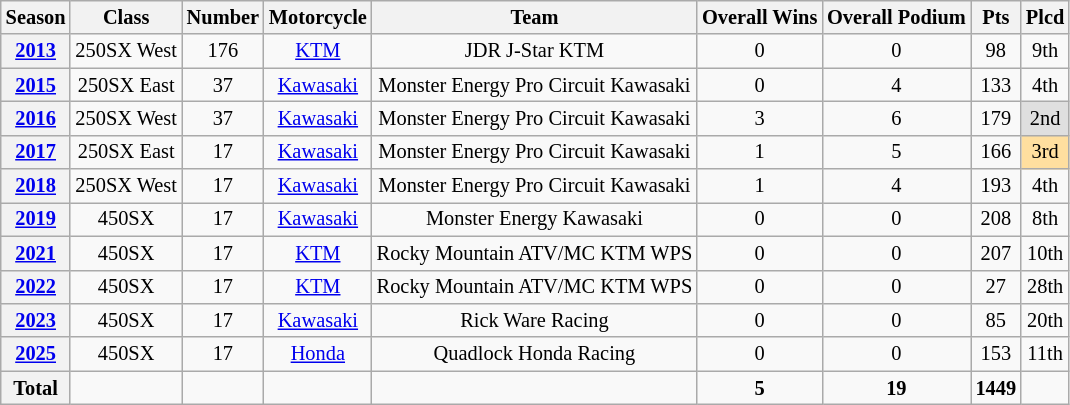<table class="wikitable" style="font-size: 85%; text-align:center">
<tr>
<th>Season</th>
<th>Class</th>
<th>Number</th>
<th>Motorcycle</th>
<th>Team</th>
<th>Overall Wins</th>
<th>Overall Podium</th>
<th>Pts</th>
<th>Plcd</th>
</tr>
<tr>
<th><a href='#'>2013</a></th>
<td>250SX West</td>
<td>176</td>
<td><a href='#'>KTM</a></td>
<td>JDR J-Star KTM</td>
<td>0</td>
<td>0</td>
<td>98</td>
<td>9th</td>
</tr>
<tr>
<th><a href='#'>2015</a></th>
<td>250SX East</td>
<td>37</td>
<td><a href='#'>Kawasaki</a></td>
<td>Monster Energy Pro Circuit Kawasaki</td>
<td>0</td>
<td>4</td>
<td>133</td>
<td>4th</td>
</tr>
<tr>
<th><a href='#'>2016</a></th>
<td>250SX West</td>
<td>37</td>
<td><a href='#'>Kawasaki</a></td>
<td>Monster Energy Pro Circuit Kawasaki</td>
<td>3</td>
<td>6</td>
<td>179</td>
<td style="background:#dfdfdf;">2nd</td>
</tr>
<tr>
<th><a href='#'>2017</a></th>
<td>250SX East</td>
<td>17</td>
<td><a href='#'>Kawasaki</a></td>
<td>Monster Energy Pro Circuit Kawasaki</td>
<td>1</td>
<td>5</td>
<td>166</td>
<td style="background:#ffdf9f;">3rd</td>
</tr>
<tr>
<th><a href='#'>2018</a></th>
<td>250SX West</td>
<td>17</td>
<td><a href='#'>Kawasaki</a></td>
<td>Monster Energy Pro Circuit Kawasaki</td>
<td>1</td>
<td>4</td>
<td>193</td>
<td>4th</td>
</tr>
<tr>
<th><a href='#'>2019</a></th>
<td>450SX</td>
<td>17</td>
<td><a href='#'>Kawasaki</a></td>
<td>Monster Energy Kawasaki</td>
<td>0</td>
<td>0</td>
<td>208</td>
<td>8th</td>
</tr>
<tr>
<th><a href='#'>2021</a></th>
<td>450SX</td>
<td>17</td>
<td><a href='#'>KTM</a></td>
<td>Rocky Mountain ATV/MC KTM WPS</td>
<td>0</td>
<td>0</td>
<td>207</td>
<td>10th</td>
</tr>
<tr>
<th><a href='#'>2022</a></th>
<td>450SX</td>
<td>17</td>
<td><a href='#'>KTM</a></td>
<td>Rocky Mountain ATV/MC KTM WPS</td>
<td>0</td>
<td>0</td>
<td>27</td>
<td>28th</td>
</tr>
<tr>
<th><a href='#'>2023</a></th>
<td>450SX</td>
<td>17</td>
<td><a href='#'>Kawasaki</a></td>
<td>Rick Ware Racing</td>
<td>0</td>
<td>0</td>
<td>85</td>
<td>20th</td>
</tr>
<tr>
<th><a href='#'>2025</a></th>
<td>450SX</td>
<td>17</td>
<td><a href='#'>Honda</a></td>
<td>Quadlock Honda Racing</td>
<td>0</td>
<td>0</td>
<td>153</td>
<td>11th</td>
</tr>
<tr>
<th>Total</th>
<td></td>
<td></td>
<td></td>
<td></td>
<td><strong>5</strong></td>
<td><strong>19</strong></td>
<td><strong>1449</strong></td>
<td></td>
</tr>
</table>
